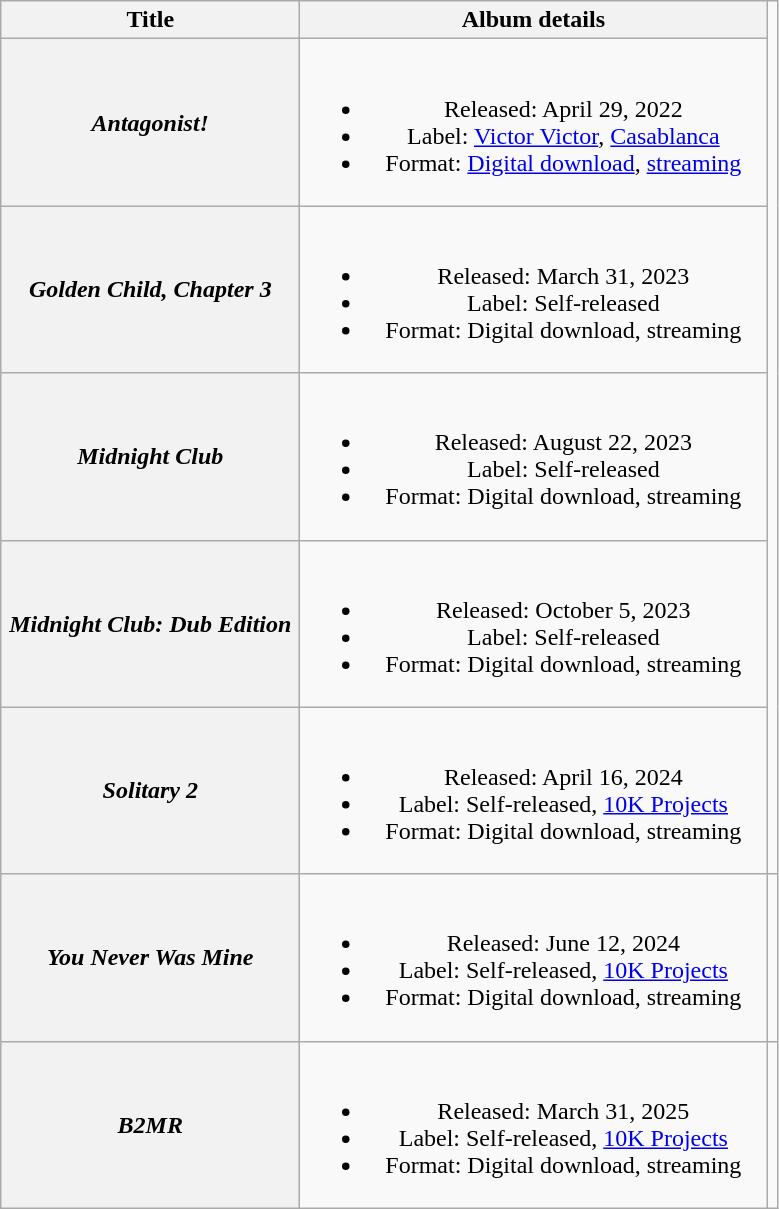<table class="wikitable plainrowheaders" style="text-align:center;">
<tr>
<th scope="col" style="width:12em;">Title</th>
<th scope="col" style="width:19em;">Album details</th>
</tr>
<tr>
<th scope="row"><em>Antagonist!</em></th>
<td><br><ul><li>Released: April 29, 2022</li><li>Label: <a href='#'>Victor Victor</a>, <a href='#'>Casablanca</a></li><li>Format: <a href='#'>Digital download</a>, <a href='#'>streaming</a></li></ul></td>
</tr>
<tr>
<th scope="row"><em>Golden Child, Chapter 3</em></th>
<td><br><ul><li>Released: March 31, 2023</li><li>Label: Self-released</li><li>Format: Digital download, streaming</li></ul></td>
</tr>
<tr>
<th scope="row"><em>Midnight Club</em></th>
<td><br><ul><li>Released: August 22, 2023</li><li>Label: Self-released</li><li>Format: Digital download, streaming</li></ul></td>
</tr>
<tr>
<th scope="row"><em>Midnight Club: Dub Edition</em></th>
<td><br><ul><li>Released: October 5, 2023</li><li>Label: Self-released</li><li>Format: Digital download, streaming</li></ul></td>
</tr>
<tr>
<th scope="row"><em>Solitary 2</em></th>
<td><br><ul><li>Released: April 16, 2024</li><li>Label: Self-released, <a href='#'>10K Projects</a></li><li>Format: Digital download, streaming</li></ul></td>
</tr>
<tr>
<th scope="row"><em>You Never Was Mine</em></th>
<td><br><ul><li>Released: June 12, 2024</li><li>Label: Self-released, <a href='#'>10K Projects</a></li><li>Format: Digital download, streaming</li></ul></td>
<td></td>
</tr>
<tr>
<th scope="row"><em>B2MR</em></th>
<td><br><ul><li>Released: March 31, 2025</li><li>Label: Self-released, <a href='#'>10K Projects</a></li><li>Format: Digital download, streaming</li></ul></td>
</tr>
</table>
